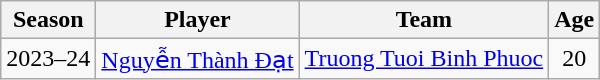<table class="wikitable">
<tr>
<th>Season</th>
<th>Player</th>
<th>Team</th>
<th>Age</th>
</tr>
<tr>
<td align="center">2023–24</td>
<td> <a href='#'>Nguyễn Thành Đạt</a></td>
<td><a href='#'>Truong Tuoi Binh Phuoc</a></td>
<td align="center">20</td>
</tr>
</table>
